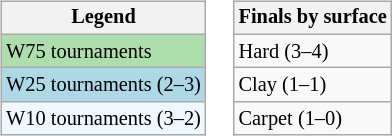<table>
<tr valign=top>
<td><br><table class=wikitable style="font-size:85%">
<tr>
<th>Legend</th>
</tr>
<tr style="background:#addfad;">
<td>W75 tournaments</td>
</tr>
<tr style="background:lightblue;">
<td>W25 tournaments (2–3)</td>
</tr>
<tr style="background:#f0f8ff;">
<td>W10 tournaments (3–2)</td>
</tr>
</table>
</td>
<td><br><table class=wikitable style="font-size:85%">
<tr>
<th>Finals by surface</th>
</tr>
<tr>
<td>Hard (3–4)</td>
</tr>
<tr>
<td>Clay (1–1)</td>
</tr>
<tr>
<td>Carpet (1–0)</td>
</tr>
</table>
</td>
</tr>
</table>
